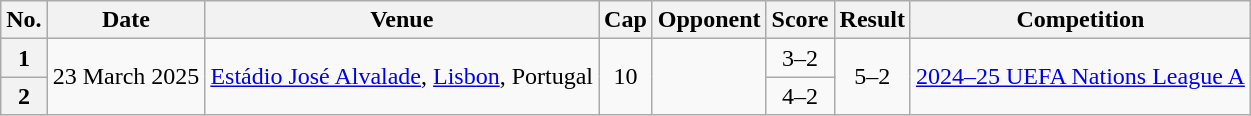<table class="wikitable sortable">
<tr>
<th>No.</th>
<th>Date</th>
<th>Venue</th>
<th>Cap</th>
<th>Opponent</th>
<th>Score</th>
<th>Result</th>
<th>Competition</th>
</tr>
<tr>
<th>1</th>
<td rowspan="2">23 March 2025</td>
<td rowspan="2"><a href='#'>Estádio José Alvalade</a>, <a href='#'>Lisbon</a>, Portugal</td>
<td rowspan="2" align="center">10</td>
<td rowspan="2"></td>
<td align="center">3–2</td>
<td rowspan="2" align="center">5–2 </td>
<td rowspan="2"><a href='#'>2024–25 UEFA Nations League A</a></td>
</tr>
<tr>
<th>2</th>
<td align="center">4–2</td>
</tr>
</table>
